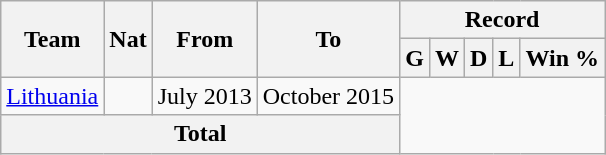<table class="wikitable" style="text-align: center">
<tr>
<th rowspan="2">Team</th>
<th rowspan="2">Nat</th>
<th rowspan="2">From</th>
<th rowspan="2">To</th>
<th colspan="5">Record</th>
</tr>
<tr>
<th>G</th>
<th>W</th>
<th>D</th>
<th>L</th>
<th>Win %</th>
</tr>
<tr>
<td align=left><a href='#'>Lithuania</a></td>
<td></td>
<td align=left>July 2013</td>
<td align=left>October 2015<br></td>
</tr>
<tr>
<th colspan="4">Total<br></th>
</tr>
</table>
